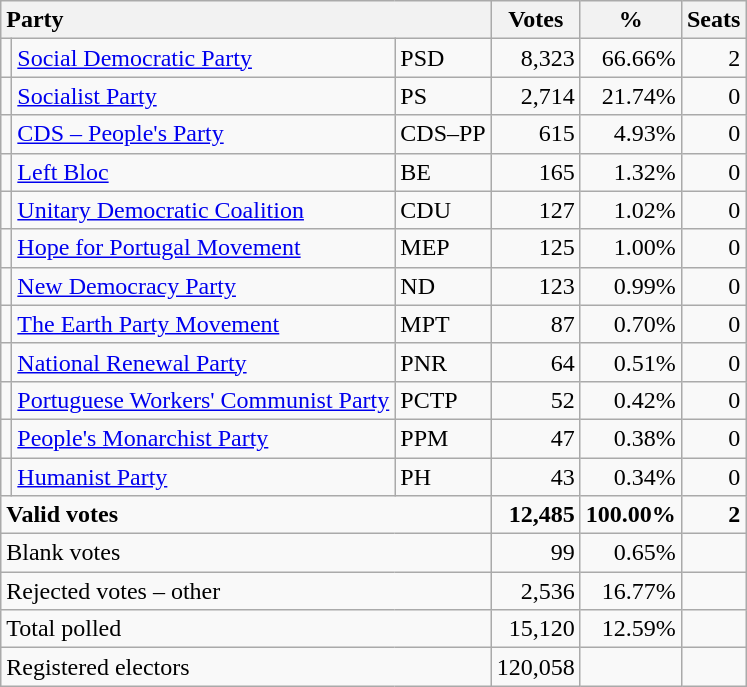<table class="wikitable" border="1" style="text-align:right;">
<tr>
<th style="text-align:left;" colspan=3>Party</th>
<th align=center width="50">Votes</th>
<th align=center width="50">%</th>
<th align=center>Seats</th>
</tr>
<tr>
<td></td>
<td align=left><a href='#'>Social Democratic Party</a></td>
<td align=left>PSD</td>
<td>8,323</td>
<td>66.66%</td>
<td>2</td>
</tr>
<tr>
<td></td>
<td align=left><a href='#'>Socialist Party</a></td>
<td align=left>PS</td>
<td>2,714</td>
<td>21.74%</td>
<td>0</td>
</tr>
<tr>
<td></td>
<td align=left><a href='#'>CDS – People's Party</a></td>
<td align=left style="white-space: nowrap;">CDS–PP</td>
<td>615</td>
<td>4.93%</td>
<td>0</td>
</tr>
<tr>
<td></td>
<td align=left><a href='#'>Left Bloc</a></td>
<td align=left>BE</td>
<td>165</td>
<td>1.32%</td>
<td>0</td>
</tr>
<tr>
<td></td>
<td align=left style="white-space: nowrap;"><a href='#'>Unitary Democratic Coalition</a></td>
<td align=left>CDU</td>
<td>127</td>
<td>1.02%</td>
<td>0</td>
</tr>
<tr>
<td></td>
<td align=left><a href='#'>Hope for Portugal Movement</a></td>
<td align=left>MEP</td>
<td>125</td>
<td>1.00%</td>
<td>0</td>
</tr>
<tr>
<td></td>
<td align=left><a href='#'>New Democracy Party</a></td>
<td align=left>ND</td>
<td>123</td>
<td>0.99%</td>
<td>0</td>
</tr>
<tr>
<td></td>
<td align=left><a href='#'>The Earth Party Movement</a></td>
<td align=left>MPT</td>
<td>87</td>
<td>0.70%</td>
<td>0</td>
</tr>
<tr>
<td></td>
<td align=left><a href='#'>National Renewal Party</a></td>
<td align=left>PNR</td>
<td>64</td>
<td>0.51%</td>
<td>0</td>
</tr>
<tr>
<td></td>
<td align=left><a href='#'>Portuguese Workers' Communist Party</a></td>
<td align=left>PCTP</td>
<td>52</td>
<td>0.42%</td>
<td>0</td>
</tr>
<tr>
<td></td>
<td align=left><a href='#'>People's Monarchist Party</a></td>
<td align=left>PPM</td>
<td>47</td>
<td>0.38%</td>
<td>0</td>
</tr>
<tr>
<td></td>
<td align=left><a href='#'>Humanist Party</a></td>
<td align=left>PH</td>
<td>43</td>
<td>0.34%</td>
<td>0</td>
</tr>
<tr style="font-weight:bold">
<td align=left colspan=3>Valid votes</td>
<td>12,485</td>
<td>100.00%</td>
<td>2</td>
</tr>
<tr>
<td align=left colspan=3>Blank votes</td>
<td>99</td>
<td>0.65%</td>
<td></td>
</tr>
<tr>
<td align=left colspan=3>Rejected votes – other</td>
<td>2,536</td>
<td>16.77%</td>
<td></td>
</tr>
<tr>
<td align=left colspan=3>Total polled</td>
<td>15,120</td>
<td>12.59%</td>
<td></td>
</tr>
<tr>
<td align=left colspan=3>Registered electors</td>
<td>120,058</td>
<td></td>
<td></td>
</tr>
</table>
